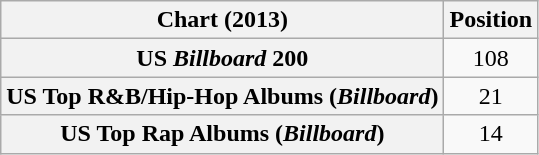<table class="wikitable sortable plainrowheaders" style="text-align:center">
<tr>
<th scope="col">Chart (2013)</th>
<th scope="col">Position</th>
</tr>
<tr>
<th scope="row">US <em>Billboard</em> 200</th>
<td>108</td>
</tr>
<tr>
<th scope="row">US Top R&B/Hip-Hop Albums (<em>Billboard</em>)</th>
<td style="text-align:center;">21</td>
</tr>
<tr>
<th scope="row">US Top Rap Albums (<em>Billboard</em>)</th>
<td style="text-align:center;">14</td>
</tr>
</table>
